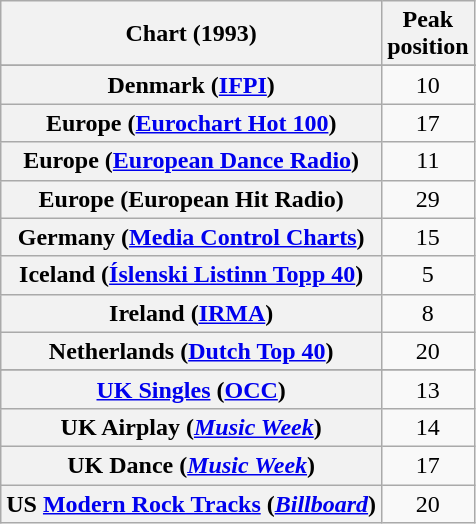<table class="wikitable sortable plainrowheaders" style="text-align:center">
<tr>
<th scope="col">Chart (1993)</th>
<th scope="col">Peak<br>position</th>
</tr>
<tr>
</tr>
<tr>
</tr>
<tr>
<th scope="row">Denmark (<a href='#'>IFPI</a>)</th>
<td>10</td>
</tr>
<tr>
<th scope="row">Europe (<a href='#'>Eurochart Hot 100</a>)</th>
<td>17</td>
</tr>
<tr>
<th scope="row">Europe (<a href='#'>European Dance Radio</a>)</th>
<td>11</td>
</tr>
<tr>
<th scope="row">Europe (European Hit Radio)</th>
<td>29</td>
</tr>
<tr>
<th scope="row">Germany (<a href='#'>Media Control Charts</a>)</th>
<td>15</td>
</tr>
<tr>
<th scope="row">Iceland (<a href='#'>Íslenski Listinn Topp 40</a>)</th>
<td>5</td>
</tr>
<tr>
<th scope="row">Ireland (<a href='#'>IRMA</a>)</th>
<td>8</td>
</tr>
<tr>
<th scope="row">Netherlands (<a href='#'>Dutch Top 40</a>)</th>
<td>20</td>
</tr>
<tr>
</tr>
<tr>
</tr>
<tr>
</tr>
<tr>
</tr>
<tr>
<th scope="row"><a href='#'>UK Singles</a> (<a href='#'>OCC</a>)</th>
<td>13</td>
</tr>
<tr>
<th scope="row">UK Airplay (<em><a href='#'>Music Week</a></em>)</th>
<td>14</td>
</tr>
<tr>
<th scope="row">UK Dance (<em><a href='#'>Music Week</a></em>)</th>
<td>17</td>
</tr>
<tr>
<th scope="row">US <a href='#'>Modern Rock Tracks</a> (<em><a href='#'>Billboard</a></em>)</th>
<td>20</td>
</tr>
</table>
